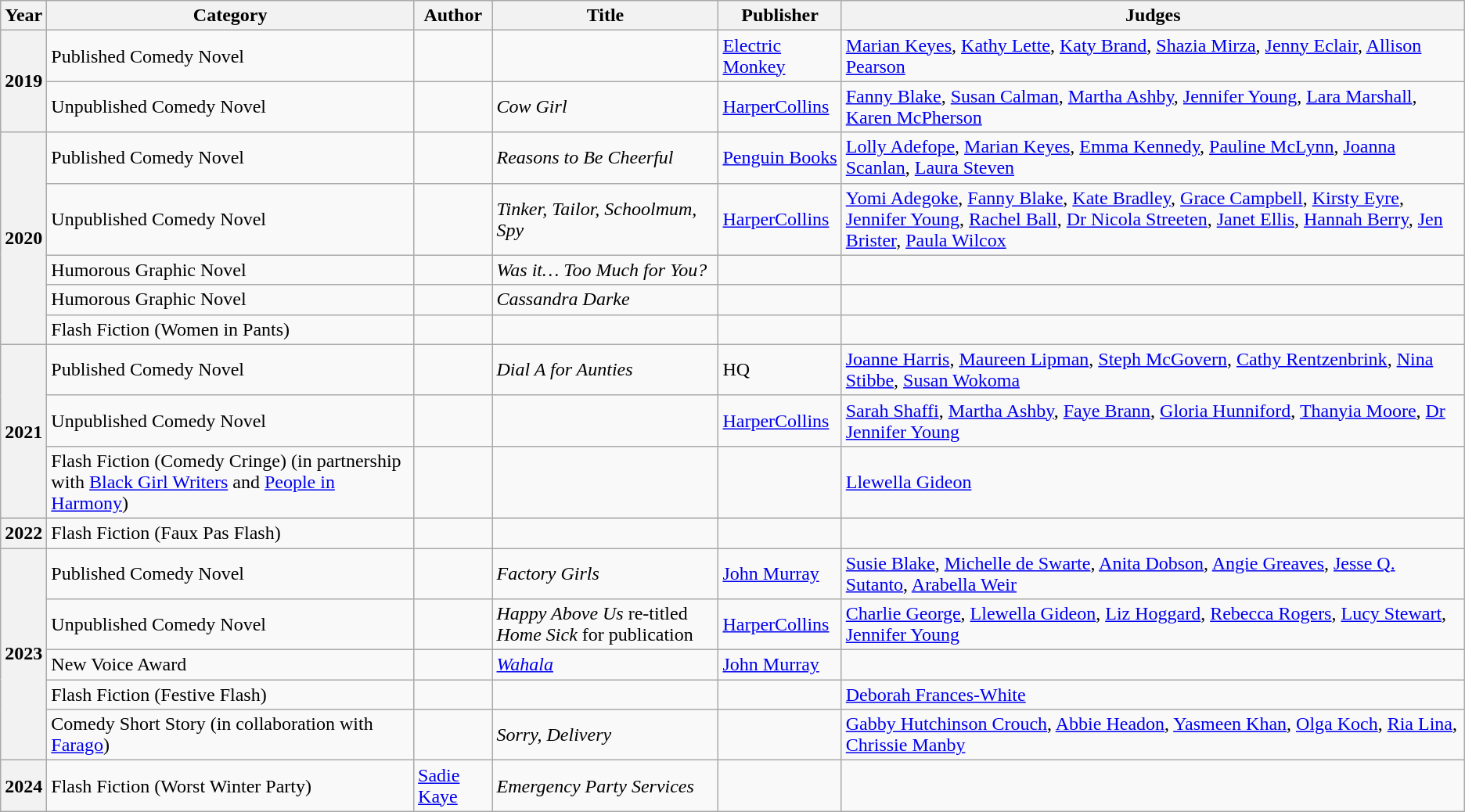<table class="wikitable sortable mw-collapsible">
<tr>
<th>Year</th>
<th>Category</th>
<th>Author</th>
<th>Title</th>
<th>Publisher</th>
<th>Judges</th>
</tr>
<tr>
<th rowspan="2">2019</th>
<td>Published Comedy Novel</td>
<td></td>
<td></td>
<td><a href='#'>Electric Monkey</a></td>
<td><a href='#'>Marian Keyes</a>, <a href='#'>Kathy Lette</a>, <a href='#'>Katy Brand</a>, <a href='#'>Shazia Mirza</a>, <a href='#'>Jenny Eclair</a>, <a href='#'>Allison Pearson</a></td>
</tr>
<tr>
<td>Unpublished Comedy Novel</td>
<td></td>
<td><em>Cow Girl</em></td>
<td><a href='#'>HarperCollins</a></td>
<td><a href='#'>Fanny Blake</a>, <a href='#'>Susan Calman</a>, <a href='#'>Martha Ashby</a>, <a href='#'>Jennifer Young</a>, <a href='#'>Lara Marshall</a>, <a href='#'>Karen McPherson</a></td>
</tr>
<tr>
<th rowspan="5">2020</th>
<td>Published Comedy Novel</td>
<td></td>
<td><em>Reasons to Be Cheerful</em></td>
<td><a href='#'>Penguin Books</a></td>
<td><a href='#'>Lolly Adefope</a>, <a href='#'>Marian Keyes</a>, <a href='#'>Emma Kennedy</a>, <a href='#'>Pauline McLynn</a>, <a href='#'>Joanna Scanlan</a>, <a href='#'>Laura Steven</a></td>
</tr>
<tr>
<td>Unpublished Comedy Novel</td>
<td></td>
<td><em>Tinker, Tailor, Schoolmum, Spy</em></td>
<td><a href='#'>HarperCollins</a></td>
<td><a href='#'>Yomi Adegoke</a>, <a href='#'>Fanny Blake</a>, <a href='#'>Kate Bradley</a>, <a href='#'>Grace Campbell</a>, <a href='#'>Kirsty Eyre</a>, <a href='#'>Jennifer Young</a>, <a href='#'>Rachel Ball</a>, <a href='#'>Dr Nicola Streeten</a>, <a href='#'>Janet Ellis</a>, <a href='#'>Hannah Berry</a>, <a href='#'>Jen Brister</a>, <a href='#'>Paula Wilcox</a></td>
</tr>
<tr>
<td>Humorous Graphic Novel</td>
<td></td>
<td><em>Was it… Too Much for You?</em></td>
<td></td>
<td></td>
</tr>
<tr>
<td>Humorous Graphic Novel</td>
<td></td>
<td><em>Cassandra Darke</em></td>
<td></td>
<td></td>
</tr>
<tr>
<td>Flash Fiction (Women in Pants)</td>
<td></td>
<td></td>
<td></td>
</tr>
<tr>
<th rowspan="3">2021</th>
<td>Published Comedy Novel</td>
<td></td>
<td><em>Dial A for Aunties</em></td>
<td>HQ</td>
<td><a href='#'>Joanne Harris</a>, <a href='#'>Maureen Lipman</a>, <a href='#'>Steph McGovern</a>, <a href='#'>Cathy Rentzenbrink</a>, <a href='#'>Nina Stibbe</a>, <a href='#'>Susan Wokoma</a></td>
</tr>
<tr>
<td>Unpublished Comedy Novel</td>
<td></td>
<td></td>
<td><a href='#'>HarperCollins</a></td>
<td><a href='#'>Sarah Shaffi</a>, <a href='#'>Martha Ashby</a>, <a href='#'>Faye Brann</a>, <a href='#'>Gloria Hunniford</a>, <a href='#'>Thanyia Moore</a>, <a href='#'>Dr Jennifer Young</a></td>
</tr>
<tr>
<td>Flash Fiction (Comedy Cringe) (in partnership with <a href='#'>Black Girl Writers</a> and <a href='#'>People in Harmony</a>)</td>
<td></td>
<td></td>
<td></td>
<td><a href='#'>Llewella Gideon</a></td>
</tr>
<tr>
<th rowspan="1">2022</th>
<td>Flash Fiction (Faux Pas Flash)</td>
<td></td>
<td></td>
<td></td>
<td></td>
</tr>
<tr>
<th rowspan="5">2023</th>
<td>Published Comedy Novel</td>
<td></td>
<td><em>Factory Girls</em></td>
<td><a href='#'>John Murray</a></td>
<td><a href='#'>Susie Blake</a>, <a href='#'>Michelle de Swarte</a>, <a href='#'>Anita Dobson</a>, <a href='#'>Angie Greaves</a>, <a href='#'>Jesse Q. Sutanto</a>, <a href='#'>Arabella Weir</a></td>
</tr>
<tr>
<td>Unpublished Comedy Novel</td>
<td></td>
<td><em>Happy Above Us</em> re-titled <em>Home Sick</em> for publication</td>
<td><a href='#'>HarperCollins</a></td>
<td><a href='#'>Charlie George</a>, <a href='#'>Llewella Gideon</a>, <a href='#'>Liz Hoggard</a>, <a href='#'>Rebecca Rogers</a>, <a href='#'>Lucy Stewart</a>, <a href='#'>Jennifer Young</a></td>
</tr>
<tr>
<td>New Voice Award</td>
<td></td>
<td><em><a href='#'>Wahala</a></em></td>
<td><a href='#'>John Murray</a></td>
<td></td>
</tr>
<tr>
<td>Flash Fiction (Festive Flash)</td>
<td></td>
<td></td>
<td></td>
<td><a href='#'>Deborah Frances-White</a></td>
</tr>
<tr>
<td>Comedy Short Story (in collaboration with <a href='#'>Farago</a>)</td>
<td></td>
<td><em>Sorry, Delivery</em></td>
<td></td>
<td><a href='#'>Gabby Hutchinson Crouch</a>, <a href='#'>Abbie Headon</a>, <a href='#'>Yasmeen Khan</a>, <a href='#'>Olga Koch</a>, <a href='#'>Ria Lina</a>, <a href='#'>Chrissie Manby</a></td>
</tr>
<tr>
<th rowspan="3">2024</th>
<td>Flash Fiction (Worst Winter Party)</td>
<td><a href='#'>Sadie Kaye</a></td>
<td><em>Emergency Party Services</em></td>
<td></td>
<td></td>
</tr>
</table>
